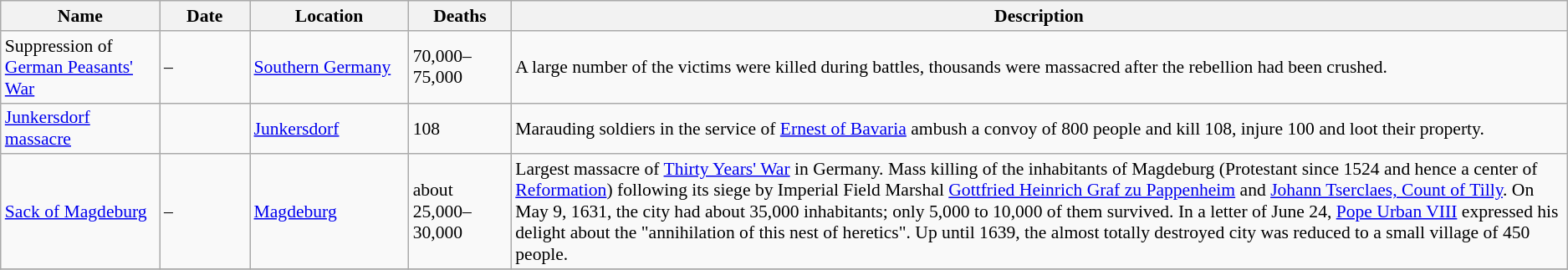<table class="sortable wikitable" style="font-size:90%;">
<tr>
<th style="width:120px;">Name</th>
<th style="width:65px;">Date</th>
<th style="width:120px;">Location</th>
<th style="width:75px;">Deaths</th>
<th class="unsortable">Description</th>
</tr>
<tr>
<td>Suppression of <a href='#'>German Peasants' War</a></td>
<td>–</td>
<td><a href='#'>Southern Germany</a></td>
<td>70,000–75,000</td>
<td>A large number of the victims were killed during battles, thousands were massacred after the rebellion had been crushed.</td>
</tr>
<tr>
<td><a href='#'>Junkersdorf massacre</a></td>
<td></td>
<td><a href='#'>Junkersdorf</a></td>
<td>108</td>
<td>Marauding soldiers in the service of <a href='#'>Ernest of Bavaria</a> ambush a convoy of 800 people and kill 108, injure 100 and loot their property.</td>
</tr>
<tr>
<td><a href='#'>Sack of Magdeburg</a></td>
<td> – </td>
<td><a href='#'>Magdeburg</a></td>
<td>about 25,000–30,000</td>
<td>Largest massacre of <a href='#'>Thirty Years' War</a> in Germany. Mass killing of the inhabitants of Magdeburg (Protestant since 1524 and hence a center of <a href='#'>Reformation</a>) following its siege by Imperial Field Marshal <a href='#'>Gottfried Heinrich Graf zu Pappenheim</a> and <a href='#'>Johann Tserclaes, Count of Tilly</a>. On May 9, 1631, the city had about 35,000 inhabitants; only 5,000 to 10,000 of them survived. In a letter of June 24, <a href='#'>Pope Urban VIII</a> expressed his delight about the "annihilation of this nest of heretics". Up until 1639, the almost totally destroyed city was reduced to a small village of 450 people.</td>
</tr>
<tr>
</tr>
</table>
